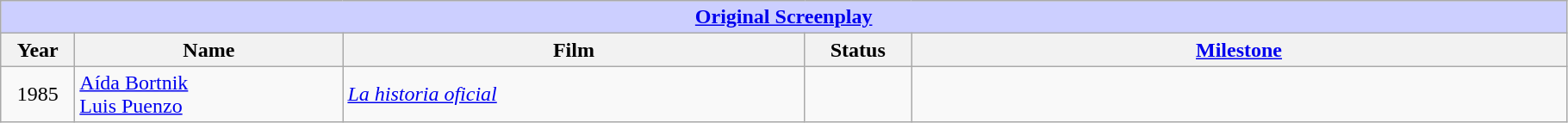<table class="wikitable">
<tr bgcolor="CCCFFF">
<td colspan=5 align=center><strong><a href='#'>Original Screenplay</a></strong></td>
</tr>
<tr>
<th width="050">Year</th>
<th width="200">Name</th>
<th width="350">Film</th>
<th width="075">Status</th>
<th width="500"><a href='#'>Milestone</a></th>
</tr>
<tr>
<td align=center>1985</td>
<td><a href='#'>Aída Bortnik</a><br><a href='#'>Luis Puenzo</a></td>
<td><em><a href='#'>La historia oficial</a></em></td>
<td></td>
<td></td>
</tr>
</table>
